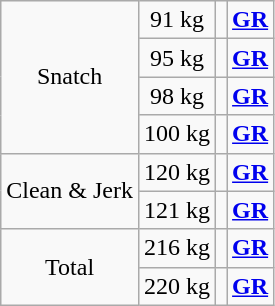<table class = "wikitable" style="text-align:center;">
<tr>
<td rowspan=4>Snatch</td>
<td>91 kg</td>
<td align=left></td>
<td><strong><a href='#'>GR</a></strong></td>
</tr>
<tr>
<td>95 kg</td>
<td align=left></td>
<td><strong><a href='#'>GR</a></strong></td>
</tr>
<tr>
<td>98 kg</td>
<td align=left></td>
<td><strong><a href='#'>GR</a></strong></td>
</tr>
<tr>
<td>100 kg</td>
<td align=left></td>
<td><strong><a href='#'>GR</a></strong></td>
</tr>
<tr>
<td rowspan=2>Clean & Jerk</td>
<td>120 kg</td>
<td align=left></td>
<td><strong><a href='#'>GR</a></strong></td>
</tr>
<tr>
<td>121 kg</td>
<td align=left></td>
<td><strong><a href='#'>GR</a></strong></td>
</tr>
<tr>
<td rowspan=2>Total</td>
<td>216 kg</td>
<td align=left></td>
<td><strong><a href='#'>GR</a></strong></td>
</tr>
<tr>
<td>220 kg</td>
<td align=left></td>
<td><strong><a href='#'>GR</a></strong></td>
</tr>
</table>
